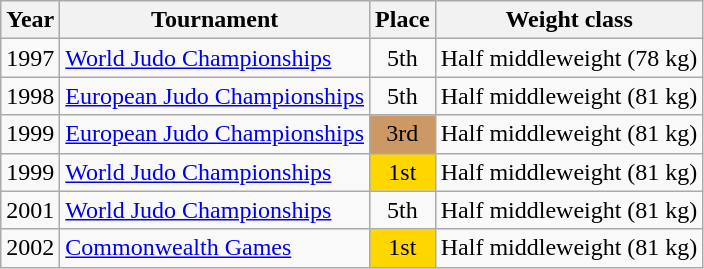<table class=wikitable>
<tr>
<th>Year</th>
<th>Tournament</th>
<th>Place</th>
<th>Weight class</th>
</tr>
<tr>
<td>1997</td>
<td><a href='#'>World Judo Championships</a></td>
<td align="center">5th</td>
<td>Half middleweight (78 kg)</td>
</tr>
<tr>
<td>1998</td>
<td><a href='#'>European Judo Championships</a></td>
<td align="center">5th</td>
<td>Half middleweight (81 kg)</td>
</tr>
<tr>
<td>1999</td>
<td><a href='#'>European Judo Championships</a></td>
<td bgcolor="cc9966" align="center">3rd</td>
<td>Half middleweight (81 kg)</td>
</tr>
<tr>
<td>1999</td>
<td><a href='#'>World Judo Championships</a></td>
<td bgcolor="gold" align="center">1st</td>
<td>Half middleweight (81 kg)</td>
</tr>
<tr>
<td>2001</td>
<td><a href='#'>World Judo Championships</a></td>
<td align="center">5th</td>
<td>Half middleweight (81 kg)</td>
</tr>
<tr>
<td>2002</td>
<td><a href='#'>Commonwealth Games</a></td>
<td bgcolor="gold" align="center">1st</td>
<td>Half middleweight (81 kg)</td>
</tr>
</table>
